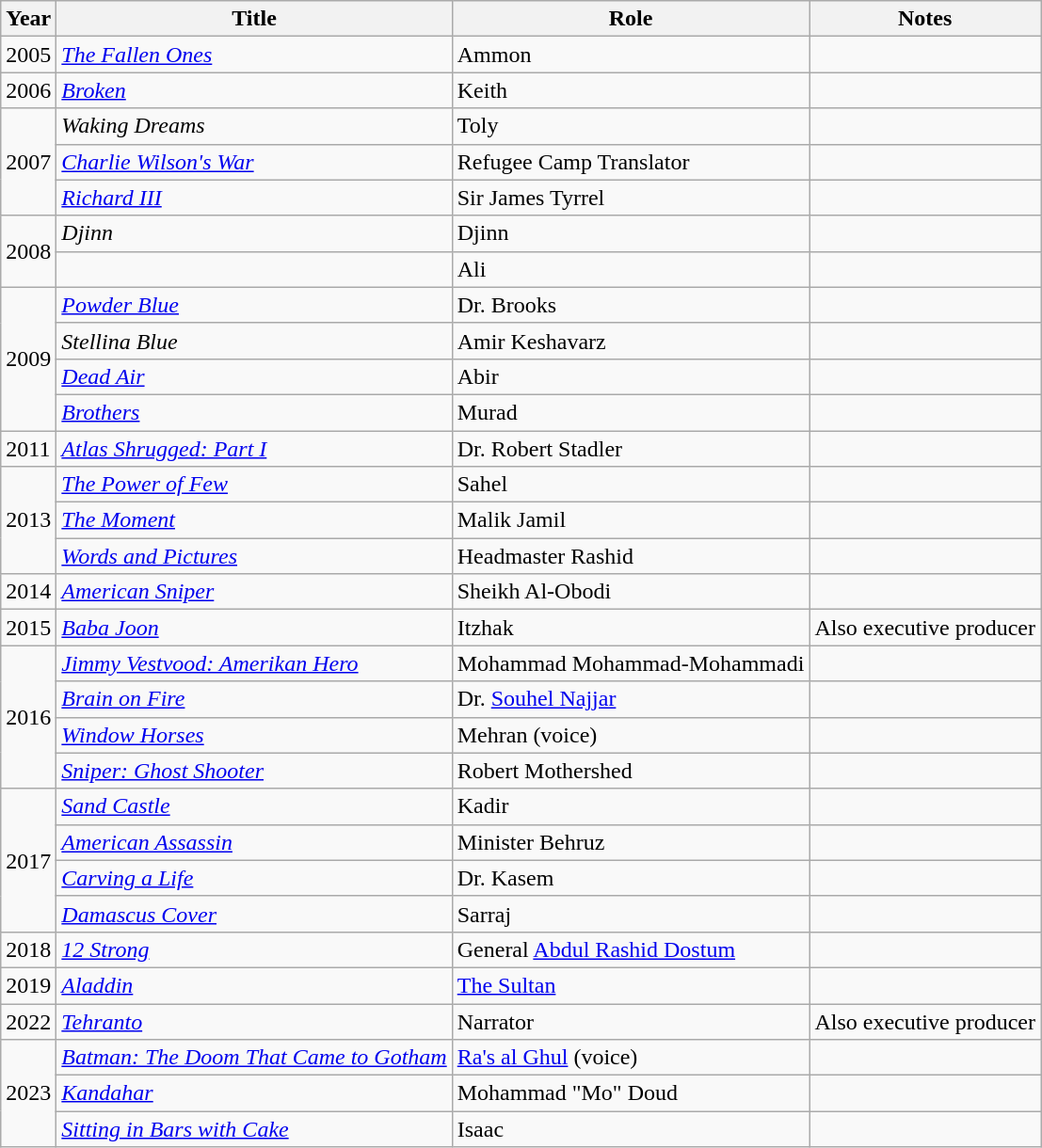<table class="wikitable sortable">
<tr>
<th>Year</th>
<th>Title</th>
<th>Role</th>
<th class="unsortable">Notes</th>
</tr>
<tr>
<td>2005</td>
<td><em><a href='#'>The Fallen Ones</a></em></td>
<td>Ammon</td>
<td></td>
</tr>
<tr>
<td>2006</td>
<td><em><a href='#'>Broken</a></em></td>
<td>Keith</td>
<td></td>
</tr>
<tr>
<td rowspan=3>2007</td>
<td><em>Waking Dreams</em></td>
<td>Toly</td>
<td></td>
</tr>
<tr>
<td><em><a href='#'>Charlie Wilson's War</a></em></td>
<td>Refugee Camp Translator</td>
<td></td>
</tr>
<tr>
<td><em><a href='#'>Richard III</a></em></td>
<td>Sir James Tyrrel</td>
<td></td>
</tr>
<tr>
<td rowspan=2>2008</td>
<td><em>Djinn</em></td>
<td>Djinn</td>
<td></td>
</tr>
<tr>
<td><em></em></td>
<td>Ali</td>
<td></td>
</tr>
<tr>
<td rowspan=4>2009</td>
<td><em><a href='#'>Powder Blue</a></em></td>
<td>Dr. Brooks</td>
<td></td>
</tr>
<tr>
<td><em>Stellina Blue</em></td>
<td>Amir Keshavarz</td>
<td></td>
</tr>
<tr>
<td><em><a href='#'>Dead Air</a></em></td>
<td>Abir</td>
<td></td>
</tr>
<tr>
<td><em><a href='#'>Brothers</a></em></td>
<td>Murad</td>
<td></td>
</tr>
<tr>
<td>2011</td>
<td><em><a href='#'>Atlas Shrugged: Part I</a></em></td>
<td>Dr. Robert Stadler</td>
<td></td>
</tr>
<tr>
<td rowspan=3>2013</td>
<td><em><a href='#'>The Power of Few</a></em></td>
<td>Sahel</td>
<td></td>
</tr>
<tr>
<td><em><a href='#'>The Moment</a></em></td>
<td>Malik Jamil</td>
<td></td>
</tr>
<tr>
<td><em><a href='#'>Words and Pictures</a></em></td>
<td>Headmaster Rashid</td>
<td></td>
</tr>
<tr>
<td>2014</td>
<td><em><a href='#'>American Sniper</a></em></td>
<td>Sheikh Al-Obodi</td>
<td></td>
</tr>
<tr>
<td>2015</td>
<td><em><a href='#'>Baba Joon</a></em></td>
<td>Itzhak</td>
<td>Also executive producer</td>
</tr>
<tr>
<td rowspan=4>2016</td>
<td><em><a href='#'>Jimmy Vestvood: Amerikan Hero</a></em></td>
<td>Mohammad Mohammad-Mohammadi</td>
<td></td>
</tr>
<tr>
<td><em><a href='#'>Brain on Fire</a></em></td>
<td>Dr. <a href='#'>Souhel Najjar</a></td>
<td></td>
</tr>
<tr>
<td><em><a href='#'>Window Horses</a></em></td>
<td>Mehran (voice)</td>
<td></td>
</tr>
<tr>
<td><em><a href='#'>Sniper: Ghost Shooter</a></em></td>
<td>Robert Mothershed</td>
<td></td>
</tr>
<tr>
<td rowspan="4">2017</td>
<td><em><a href='#'>Sand Castle</a></em></td>
<td>Kadir</td>
<td></td>
</tr>
<tr>
<td><em><a href='#'>American Assassin</a></em></td>
<td>Minister Behruz</td>
<td></td>
</tr>
<tr>
<td><em><a href='#'>Carving a Life</a></em></td>
<td>Dr. Kasem</td>
<td></td>
</tr>
<tr>
<td><em><a href='#'>Damascus Cover</a></em></td>
<td>Sarraj</td>
<td></td>
</tr>
<tr>
<td>2018</td>
<td><em><a href='#'>12 Strong</a></em></td>
<td>General <a href='#'>Abdul Rashid Dostum</a></td>
<td></td>
</tr>
<tr>
<td>2019</td>
<td><em><a href='#'>Aladdin</a></em></td>
<td><a href='#'>The Sultan</a></td>
<td></td>
</tr>
<tr>
<td>2022</td>
<td><em><a href='#'>Tehranto</a></em></td>
<td>Narrator</td>
<td>Also executive producer</td>
</tr>
<tr>
<td rowspan="3">2023</td>
<td><em><a href='#'>Batman: The Doom That Came to Gotham</a> </em></td>
<td><a href='#'>Ra's al Ghul</a> (voice)</td>
<td></td>
</tr>
<tr>
<td><a href='#'><em>Kandahar</em></a></td>
<td>Mohammad "Mo" Doud</td>
<td></td>
</tr>
<tr>
<td><em><a href='#'>Sitting in Bars with Cake</a></em></td>
<td>Isaac</td>
<td></td>
</tr>
</table>
